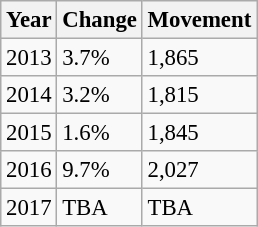<table class="wikitable sortable" style="font-size: 95%" width="align=">
<tr>
<th>Year</th>
<th>Change</th>
<th>Movement</th>
</tr>
<tr>
<td>2013</td>
<td> 3.7%</td>
<td>1,865</td>
</tr>
<tr>
<td>2014</td>
<td> 3.2%</td>
<td>1,815</td>
</tr>
<tr>
<td>2015</td>
<td> 1.6%</td>
<td>1,845</td>
</tr>
<tr>
<td>2016</td>
<td>9.7%</td>
<td>2,027</td>
</tr>
<tr>
<td>2017</td>
<td>TBA</td>
<td>TBA</td>
</tr>
</table>
